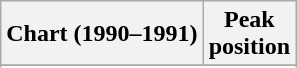<table class="wikitable sortable plainrowheaders" style="text-align:center">
<tr>
<th>Chart (1990–1991)</th>
<th>Peak<br>position</th>
</tr>
<tr>
</tr>
<tr>
</tr>
<tr>
</tr>
<tr>
</tr>
</table>
